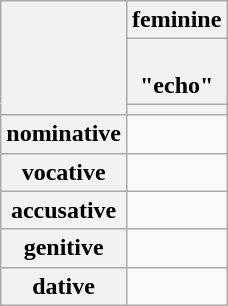<table class="wikitable polytonic">
<tr>
<th rowspan="3"></th>
<th>feminine</th>
</tr>
<tr>
<th><br>"echo"</th>
</tr>
<tr>
<th></th>
</tr>
<tr>
<th>nominative</th>
<td></td>
</tr>
<tr>
<th>vocative</th>
<td></td>
</tr>
<tr>
<th>accusative</th>
<td></td>
</tr>
<tr>
<th>genitive</th>
<td></td>
</tr>
<tr>
<th>dative</th>
<td></td>
</tr>
</table>
